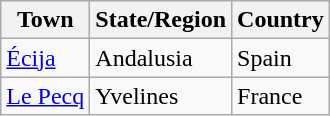<table class="wikitable sortable">
<tr>
<th>Town</th>
<th>State/Region</th>
<th>Country</th>
</tr>
<tr>
<td><a href='#'>Écija</a></td>
<td>Andalusia</td>
<td>Spain</td>
</tr>
<tr>
<td><a href='#'>Le Pecq</a></td>
<td>Yvelines</td>
<td>France</td>
</tr>
</table>
